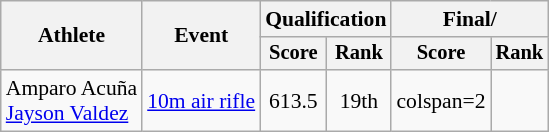<table class="wikitable" style="font-size:90%">
<tr>
<th rowspan=2>Athlete</th>
<th rowspan=2>Event</th>
<th colspan=2>Qualification</th>
<th colspan=2>Final/</th>
</tr>
<tr style="font-size:95%">
<th>Score</th>
<th>Rank</th>
<th>Score</th>
<th>Rank</th>
</tr>
<tr align=center>
<td align=left>Amparo Acuña<br><a href='#'>Jayson Valdez</a></td>
<td align=left><a href='#'>10m air rifle</a></td>
<td>613.5</td>
<td>19th</td>
<td>colspan=2 </td>
</tr>
</table>
